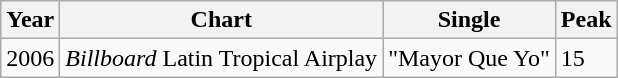<table class="wikitable">
<tr>
<th>Year</th>
<th>Chart</th>
<th>Single</th>
<th>Peak</th>
</tr>
<tr>
<td>2006</td>
<td><em>Billboard</em> Latin Tropical Airplay</td>
<td>"Mayor Que Yo"</td>
<td>15</td>
</tr>
</table>
